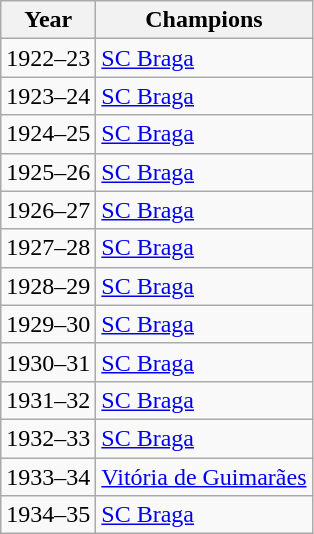<table class="wikitable">
<tr>
<th>Year</th>
<th>Champions</th>
</tr>
<tr>
<td>1922–23</td>
<td><a href='#'>SC Braga</a></td>
</tr>
<tr>
<td>1923–24</td>
<td><a href='#'>SC Braga</a></td>
</tr>
<tr>
<td>1924–25</td>
<td><a href='#'>SC Braga</a></td>
</tr>
<tr>
<td>1925–26</td>
<td><a href='#'>SC Braga</a></td>
</tr>
<tr>
<td>1926–27</td>
<td><a href='#'>SC Braga</a></td>
</tr>
<tr>
<td>1927–28</td>
<td><a href='#'>SC Braga</a></td>
</tr>
<tr>
<td>1928–29</td>
<td><a href='#'>SC Braga</a></td>
</tr>
<tr>
<td>1929–30</td>
<td><a href='#'>SC Braga</a></td>
</tr>
<tr>
<td>1930–31</td>
<td><a href='#'>SC Braga</a></td>
</tr>
<tr>
<td>1931–32</td>
<td><a href='#'>SC Braga</a></td>
</tr>
<tr>
<td>1932–33</td>
<td><a href='#'>SC Braga</a></td>
</tr>
<tr>
<td>1933–34</td>
<td><a href='#'>Vitória de Guimarães</a></td>
</tr>
<tr>
<td>1934–35</td>
<td><a href='#'>SC Braga</a></td>
</tr>
</table>
